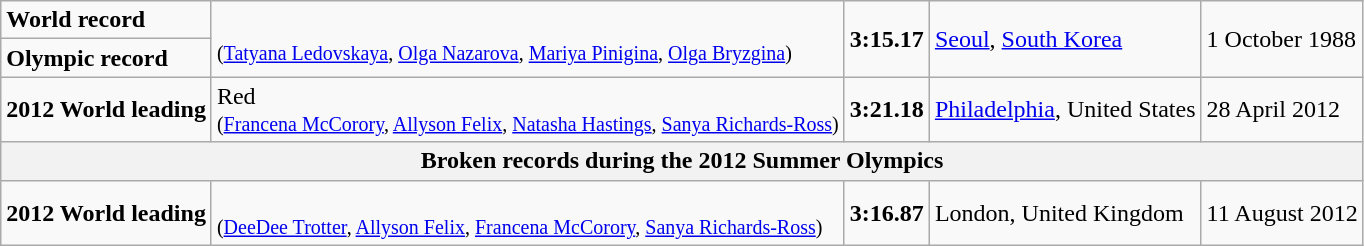<table class="wikitable">
<tr>
<td><strong>World record</strong></td>
<td rowspan=2><br><small>(<a href='#'>Tatyana Ledovskaya</a>, <a href='#'>Olga Nazarova</a>, <a href='#'>Mariya Pinigina</a>, <a href='#'>Olga Bryzgina</a>)</small></td>
<td rowspan=2><strong>3:15.17</strong></td>
<td rowspan=2><a href='#'>Seoul</a>, <a href='#'>South Korea</a></td>
<td rowspan=2>1 October 1988</td>
</tr>
<tr>
<td><strong>Olympic record</strong></td>
</tr>
<tr>
<td><strong>2012 World leading</strong></td>
<td> Red<br><small>(<a href='#'>Francena McCorory</a>, <a href='#'>Allyson Felix</a>, <a href='#'>Natasha Hastings</a>, <a href='#'>Sanya Richards-Ross</a>)</small></td>
<td><strong>3:21.18</strong></td>
<td><a href='#'>Philadelphia</a>, United States</td>
<td>28 April 2012</td>
</tr>
<tr>
<th colspan="5">Broken records during the 2012 Summer Olympics</th>
</tr>
<tr>
<td><strong>2012 World leading</strong></td>
<td><br><small>(<a href='#'>DeeDee Trotter</a>, <a href='#'>Allyson Felix</a>, <a href='#'>Francena McCorory</a>, <a href='#'>Sanya Richards-Ross</a>)</small></td>
<td><strong>3:16.87</strong></td>
<td>London, United Kingdom</td>
<td>11 August 2012</td>
</tr>
</table>
